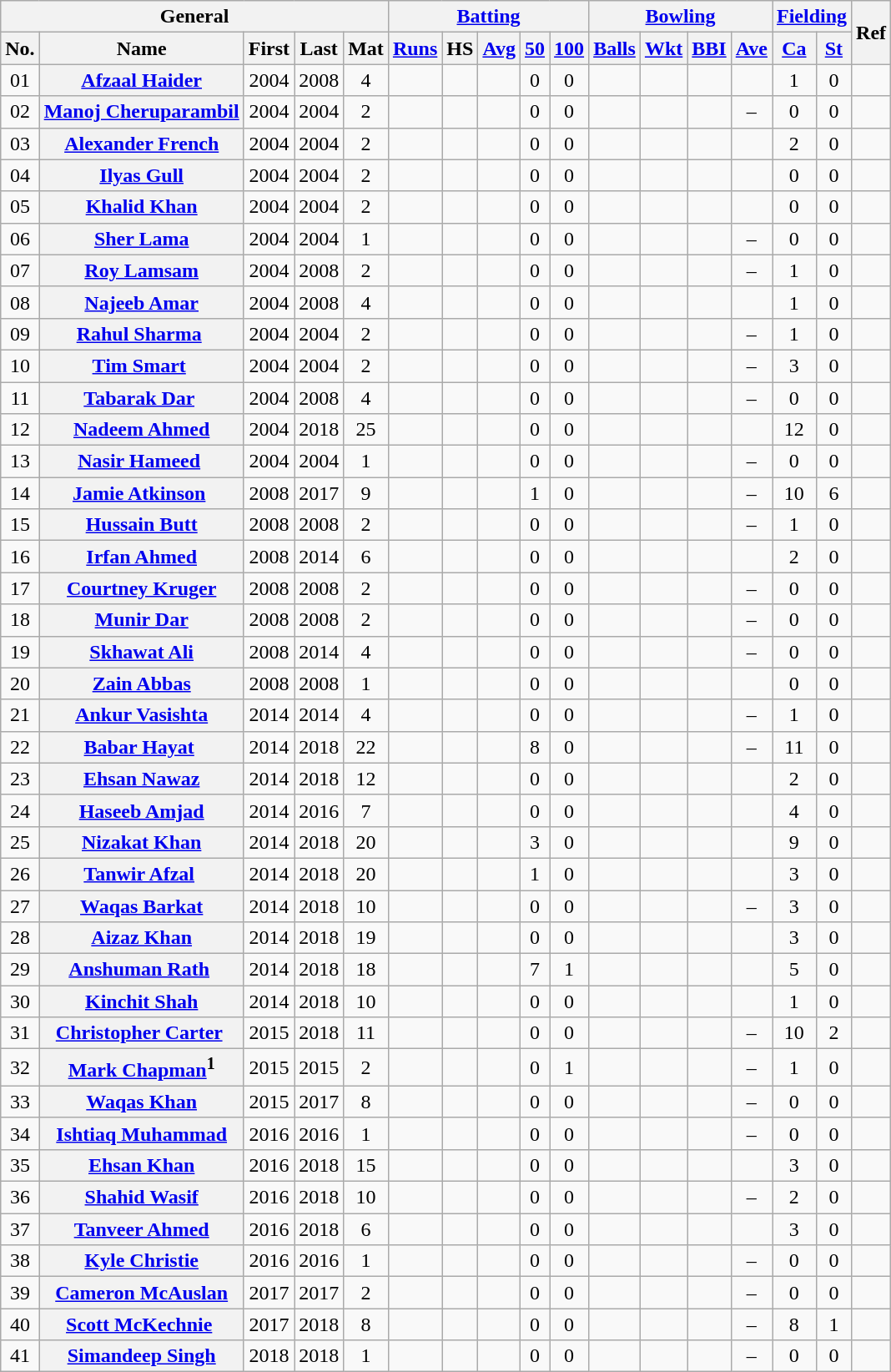<table class="wikitable plainrowheaders sortable">
<tr align="center">
<th scope="col" colspan=5 class="unsortable">General</th>
<th scope="col" colspan=5 class="unsortable"><a href='#'>Batting</a></th>
<th scope="col" colspan=4 class="unsortable"><a href='#'>Bowling</a></th>
<th scope="col" colspan=2 class="unsortable"><a href='#'>Fielding</a></th>
<th scope="col" rowspan=2 class="unsortable">Ref</th>
</tr>
<tr align="center">
<th scope="col">No.</th>
<th scope="col">Name</th>
<th scope="col">First</th>
<th scope="col">Last</th>
<th scope="col">Mat</th>
<th scope="col"><a href='#'>Runs</a></th>
<th scope="col">HS</th>
<th scope="col"><a href='#'>Avg</a></th>
<th scope="col"><a href='#'>50</a></th>
<th scope="col"><a href='#'>100</a></th>
<th scope="col"><a href='#'>Balls</a></th>
<th scope="col"><a href='#'>Wkt</a></th>
<th scope="col"><a href='#'>BBI</a></th>
<th scope="col"><a href='#'>Ave</a></th>
<th scope="col"><a href='#'>Ca</a></th>
<th scope="col"><a href='#'>St</a></th>
</tr>
<tr align="center">
<td><span>0</span>1</td>
<th scope="row" align="left"><a href='#'>Afzaal Haider</a></th>
<td>2004</td>
<td>2008</td>
<td>4</td>
<td></td>
<td></td>
<td></td>
<td>0</td>
<td>0</td>
<td></td>
<td></td>
<td></td>
<td></td>
<td>1</td>
<td>0</td>
<td></td>
</tr>
<tr align="center">
<td><span>0</span>2</td>
<th scope="row" align="left"><a href='#'>Manoj Cheruparambil</a></th>
<td>2004</td>
<td>2004</td>
<td>2</td>
<td></td>
<td></td>
<td></td>
<td>0</td>
<td>0</td>
<td></td>
<td></td>
<td></td>
<td>–</td>
<td>0</td>
<td>0</td>
<td></td>
</tr>
<tr align="center">
<td><span>0</span>3</td>
<th scope="row" align="left"><a href='#'>Alexander French</a></th>
<td>2004</td>
<td>2004</td>
<td>2</td>
<td></td>
<td></td>
<td></td>
<td>0</td>
<td>0</td>
<td></td>
<td></td>
<td></td>
<td></td>
<td>2</td>
<td>0</td>
<td></td>
</tr>
<tr align="center">
<td><span>0</span>4</td>
<th scope="row" align="left"><a href='#'>Ilyas Gull</a></th>
<td>2004</td>
<td>2004</td>
<td>2</td>
<td></td>
<td></td>
<td></td>
<td>0</td>
<td>0</td>
<td></td>
<td></td>
<td></td>
<td></td>
<td>0</td>
<td>0</td>
<td></td>
</tr>
<tr align="center">
<td><span>0</span>5</td>
<th scope="row" align="left"><a href='#'>Khalid Khan</a></th>
<td>2004</td>
<td>2004</td>
<td>2</td>
<td></td>
<td></td>
<td></td>
<td>0</td>
<td>0</td>
<td></td>
<td></td>
<td></td>
<td></td>
<td>0</td>
<td>0</td>
<td></td>
</tr>
<tr align="center">
<td><span>0</span>6</td>
<th scope="row" align="left"><a href='#'>Sher Lama</a></th>
<td>2004</td>
<td>2004</td>
<td>1</td>
<td></td>
<td></td>
<td></td>
<td>0</td>
<td>0</td>
<td></td>
<td></td>
<td></td>
<td>–</td>
<td>0</td>
<td>0</td>
<td></td>
</tr>
<tr align="center">
<td><span>0</span>7</td>
<th scope="row" align="left"><a href='#'>Roy Lamsam</a></th>
<td>2004</td>
<td>2008</td>
<td>2</td>
<td></td>
<td></td>
<td></td>
<td>0</td>
<td>0</td>
<td></td>
<td></td>
<td></td>
<td>–</td>
<td>1</td>
<td>0</td>
<td></td>
</tr>
<tr align="center">
<td><span>0</span>8</td>
<th scope="row" align="left"><a href='#'>Najeeb Amar</a></th>
<td>2004</td>
<td>2008</td>
<td>4</td>
<td></td>
<td></td>
<td></td>
<td>0</td>
<td>0</td>
<td></td>
<td></td>
<td></td>
<td></td>
<td>1</td>
<td>0</td>
<td></td>
</tr>
<tr align="center">
<td><span>0</span>9</td>
<th scope="row" align="left"><a href='#'>Rahul Sharma</a> </th>
<td>2004</td>
<td>2004</td>
<td>2</td>
<td></td>
<td></td>
<td></td>
<td>0</td>
<td>0</td>
<td></td>
<td></td>
<td></td>
<td>–</td>
<td>1</td>
<td>0</td>
<td></td>
</tr>
<tr align="center">
<td>10</td>
<th scope="row" align="left"><a href='#'>Tim Smart</a> </th>
<td>2004</td>
<td>2004</td>
<td>2</td>
<td></td>
<td></td>
<td></td>
<td>0</td>
<td>0</td>
<td></td>
<td></td>
<td></td>
<td>–</td>
<td>3</td>
<td>0</td>
<td></td>
</tr>
<tr align="center">
<td>11</td>
<th scope="row" align="left"><a href='#'>Tabarak Dar</a> </th>
<td>2004</td>
<td>2008</td>
<td>4</td>
<td></td>
<td></td>
<td></td>
<td>0</td>
<td>0</td>
<td></td>
<td></td>
<td></td>
<td>–</td>
<td>0</td>
<td>0</td>
<td></td>
</tr>
<tr align="center">
<td>12</td>
<th scope="row" align="left"><a href='#'>Nadeem Ahmed</a></th>
<td>2004</td>
<td>2018</td>
<td>25</td>
<td></td>
<td></td>
<td></td>
<td>0</td>
<td>0</td>
<td></td>
<td></td>
<td></td>
<td></td>
<td>12</td>
<td>0</td>
<td></td>
</tr>
<tr align="center">
<td>13</td>
<th scope="row" align="left"><a href='#'>Nasir Hameed</a> </th>
<td>2004</td>
<td>2004</td>
<td>1</td>
<td></td>
<td></td>
<td></td>
<td>0</td>
<td>0</td>
<td></td>
<td></td>
<td></td>
<td>–</td>
<td>0</td>
<td>0</td>
<td></td>
</tr>
<tr align="center">
<td>14</td>
<th scope="row" align="left"><a href='#'>Jamie Atkinson</a> </th>
<td>2008</td>
<td>2017</td>
<td>9</td>
<td></td>
<td></td>
<td></td>
<td>1</td>
<td>0</td>
<td></td>
<td></td>
<td></td>
<td>–</td>
<td>10</td>
<td>6</td>
<td></td>
</tr>
<tr align="center">
<td>15</td>
<th scope="row" align="left"><a href='#'>Hussain Butt</a></th>
<td>2008</td>
<td>2008</td>
<td>2</td>
<td></td>
<td></td>
<td></td>
<td>0</td>
<td>0</td>
<td></td>
<td></td>
<td></td>
<td>–</td>
<td>1</td>
<td>0</td>
<td></td>
</tr>
<tr align="center">
<td>16</td>
<th scope="row" align="left"><a href='#'>Irfan Ahmed</a></th>
<td>2008</td>
<td>2014</td>
<td>6</td>
<td></td>
<td></td>
<td></td>
<td>0</td>
<td>0</td>
<td></td>
<td></td>
<td></td>
<td></td>
<td>2</td>
<td>0</td>
<td></td>
</tr>
<tr align="center">
<td>17</td>
<th scope="row" align="left"><a href='#'>Courtney Kruger</a></th>
<td>2008</td>
<td>2008</td>
<td>2</td>
<td></td>
<td></td>
<td></td>
<td>0</td>
<td>0</td>
<td></td>
<td></td>
<td></td>
<td>–</td>
<td>0</td>
<td>0</td>
<td></td>
</tr>
<tr align="center">
<td>18</td>
<th scope="row" align="left"><a href='#'>Munir Dar</a></th>
<td>2008</td>
<td>2008</td>
<td>2</td>
<td></td>
<td></td>
<td></td>
<td>0</td>
<td>0</td>
<td></td>
<td></td>
<td></td>
<td>–</td>
<td>0</td>
<td>0</td>
<td></td>
</tr>
<tr align="center">
<td>19</td>
<th scope="row" align="left"><a href='#'>Skhawat Ali</a></th>
<td>2008</td>
<td>2014</td>
<td>4</td>
<td></td>
<td></td>
<td></td>
<td>0</td>
<td>0</td>
<td></td>
<td></td>
<td></td>
<td>–</td>
<td>0</td>
<td>0</td>
<td></td>
</tr>
<tr align="center">
<td>20</td>
<th scope="row" align="left"><a href='#'>Zain Abbas</a></th>
<td>2008</td>
<td>2008</td>
<td>1</td>
<td></td>
<td></td>
<td></td>
<td>0</td>
<td>0</td>
<td></td>
<td></td>
<td></td>
<td></td>
<td>0</td>
<td>0</td>
<td></td>
</tr>
<tr align="center">
<td>21</td>
<th scope="row" align="left"><a href='#'>Ankur Vasishta</a></th>
<td>2014</td>
<td>2014</td>
<td>4</td>
<td></td>
<td></td>
<td></td>
<td>0</td>
<td>0</td>
<td></td>
<td></td>
<td></td>
<td>–</td>
<td>1</td>
<td>0</td>
<td></td>
</tr>
<tr align="center">
<td>22</td>
<th scope="row" align="left"><a href='#'>Babar Hayat</a> </th>
<td>2014</td>
<td>2018</td>
<td>22</td>
<td></td>
<td></td>
<td></td>
<td>8</td>
<td>0</td>
<td></td>
<td></td>
<td></td>
<td>–</td>
<td>11</td>
<td>0</td>
<td></td>
</tr>
<tr align="center">
<td>23</td>
<th scope="row" align="left"><a href='#'>Ehsan Nawaz</a></th>
<td>2014</td>
<td>2018</td>
<td>12</td>
<td></td>
<td></td>
<td></td>
<td>0</td>
<td>0</td>
<td></td>
<td></td>
<td></td>
<td></td>
<td>2</td>
<td>0</td>
<td></td>
</tr>
<tr align="center">
<td>24</td>
<th scope="row" align="left"><a href='#'>Haseeb Amjad</a></th>
<td>2014</td>
<td>2016</td>
<td>7</td>
<td></td>
<td></td>
<td></td>
<td>0</td>
<td>0</td>
<td></td>
<td></td>
<td></td>
<td></td>
<td>4</td>
<td>0</td>
<td></td>
</tr>
<tr align="center">
<td>25</td>
<th scope="row" align="left"><a href='#'>Nizakat Khan</a></th>
<td>2014</td>
<td>2018</td>
<td>20</td>
<td></td>
<td></td>
<td></td>
<td>3</td>
<td>0</td>
<td></td>
<td></td>
<td></td>
<td></td>
<td>9</td>
<td>0</td>
<td></td>
</tr>
<tr align="center">
<td>26</td>
<th scope="row" align="left"><a href='#'>Tanwir Afzal</a> </th>
<td>2014</td>
<td>2018</td>
<td>20</td>
<td></td>
<td></td>
<td></td>
<td>1</td>
<td>0</td>
<td></td>
<td></td>
<td></td>
<td></td>
<td>3</td>
<td>0</td>
<td></td>
</tr>
<tr align="center">
<td>27</td>
<th scope="row" align="left"><a href='#'>Waqas Barkat</a></th>
<td>2014</td>
<td>2018</td>
<td>10</td>
<td></td>
<td></td>
<td></td>
<td>0</td>
<td>0</td>
<td></td>
<td></td>
<td></td>
<td>–</td>
<td>3</td>
<td>0</td>
<td></td>
</tr>
<tr align="center">
<td>28</td>
<th scope="row" align="left"><a href='#'>Aizaz Khan</a></th>
<td>2014</td>
<td>2018</td>
<td>19</td>
<td></td>
<td></td>
<td></td>
<td>0</td>
<td>0</td>
<td></td>
<td></td>
<td></td>
<td></td>
<td>3</td>
<td>0</td>
<td></td>
</tr>
<tr align="center">
<td>29</td>
<th scope="row" align="left"><a href='#'>Anshuman Rath</a> </th>
<td>2014</td>
<td>2018</td>
<td>18</td>
<td></td>
<td></td>
<td></td>
<td>7</td>
<td>1</td>
<td></td>
<td></td>
<td></td>
<td></td>
<td>5</td>
<td>0</td>
<td></td>
</tr>
<tr align="center">
<td>30</td>
<th scope="row" align="left"><a href='#'>Kinchit Shah</a></th>
<td>2014</td>
<td>2018</td>
<td>10</td>
<td></td>
<td></td>
<td></td>
<td>0</td>
<td>0</td>
<td></td>
<td></td>
<td></td>
<td></td>
<td>1</td>
<td>0</td>
<td></td>
</tr>
<tr align="center">
<td>31</td>
<th scope="row" align="left"><a href='#'>Christopher Carter</a> </th>
<td>2015</td>
<td>2018</td>
<td>11</td>
<td></td>
<td></td>
<td></td>
<td>0</td>
<td>0</td>
<td></td>
<td></td>
<td></td>
<td>–</td>
<td>10</td>
<td>2</td>
<td></td>
</tr>
<tr align="center">
<td>32</td>
<th scope="row" align="left"><a href='#'>Mark Chapman</a><sup>1</sup></th>
<td>2015</td>
<td>2015</td>
<td>2</td>
<td></td>
<td></td>
<td></td>
<td>0</td>
<td>1</td>
<td></td>
<td></td>
<td></td>
<td>–</td>
<td>1</td>
<td>0</td>
<td></td>
</tr>
<tr align="center">
<td>33</td>
<th scope="row" align="left"><a href='#'>Waqas Khan</a></th>
<td>2015</td>
<td>2017</td>
<td>8</td>
<td></td>
<td></td>
<td></td>
<td>0</td>
<td>0</td>
<td></td>
<td></td>
<td></td>
<td>–</td>
<td>0</td>
<td>0</td>
<td></td>
</tr>
<tr align="center">
<td>34</td>
<th scope="row" align="left"><a href='#'>Ishtiaq Muhammad</a></th>
<td>2016</td>
<td>2016</td>
<td>1</td>
<td></td>
<td></td>
<td></td>
<td>0</td>
<td>0</td>
<td></td>
<td></td>
<td></td>
<td>–</td>
<td>0</td>
<td>0</td>
<td></td>
</tr>
<tr align="center">
<td>35</td>
<th scope="row" align="left"><a href='#'>Ehsan Khan</a></th>
<td>2016</td>
<td>2018</td>
<td>15</td>
<td></td>
<td></td>
<td></td>
<td>0</td>
<td>0</td>
<td></td>
<td></td>
<td></td>
<td></td>
<td>3</td>
<td>0</td>
<td></td>
</tr>
<tr align="center">
<td>36</td>
<th scope="row" align="left"><a href='#'>Shahid Wasif</a></th>
<td>2016</td>
<td>2018</td>
<td>10</td>
<td></td>
<td></td>
<td></td>
<td>0</td>
<td>0</td>
<td></td>
<td></td>
<td></td>
<td>–</td>
<td>2</td>
<td>0</td>
<td></td>
</tr>
<tr align="center">
<td>37</td>
<th scope="row" align="left"><a href='#'>Tanveer Ahmed</a></th>
<td>2016</td>
<td>2018</td>
<td>6</td>
<td></td>
<td></td>
<td></td>
<td>0</td>
<td>0</td>
<td></td>
<td></td>
<td></td>
<td></td>
<td>3</td>
<td>0</td>
<td></td>
</tr>
<tr align="center">
<td>38</td>
<th scope="row" align="left"><a href='#'>Kyle Christie</a></th>
<td>2016</td>
<td>2016</td>
<td>1</td>
<td></td>
<td></td>
<td></td>
<td>0</td>
<td>0</td>
<td></td>
<td></td>
<td></td>
<td>–</td>
<td>0</td>
<td>0</td>
<td></td>
</tr>
<tr align="center">
<td>39</td>
<th scope="row" align="left"><a href='#'>Cameron McAuslan</a></th>
<td>2017</td>
<td>2017</td>
<td>2</td>
<td></td>
<td></td>
<td></td>
<td>0</td>
<td>0</td>
<td></td>
<td></td>
<td></td>
<td>–</td>
<td>0</td>
<td>0</td>
<td></td>
</tr>
<tr align="center">
<td>40</td>
<th scope="row" align="left"><a href='#'>Scott McKechnie</a> </th>
<td>2017</td>
<td>2018</td>
<td>8</td>
<td></td>
<td></td>
<td></td>
<td>0</td>
<td>0</td>
<td></td>
<td></td>
<td></td>
<td>–</td>
<td>8</td>
<td>1</td>
<td></td>
</tr>
<tr align="center">
<td>41</td>
<th scope="row" align="left"><a href='#'>Simandeep Singh</a></th>
<td>2018</td>
<td>2018</td>
<td>1</td>
<td></td>
<td></td>
<td></td>
<td>0</td>
<td>0</td>
<td></td>
<td></td>
<td></td>
<td>–</td>
<td>0</td>
<td>0</td>
<td></td>
</tr>
</table>
